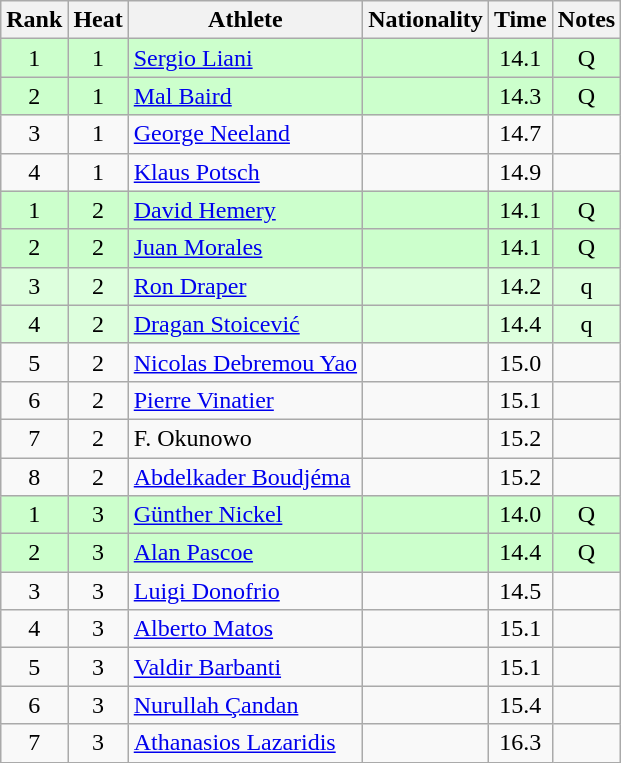<table class="wikitable sortable" style="text-align:center">
<tr>
<th>Rank</th>
<th>Heat</th>
<th>Athlete</th>
<th>Nationality</th>
<th>Time</th>
<th>Notes</th>
</tr>
<tr bgcolor=ccffcc>
<td>1</td>
<td>1</td>
<td align=left><a href='#'>Sergio Liani</a></td>
<td align=left></td>
<td>14.1</td>
<td>Q</td>
</tr>
<tr bgcolor=ccffcc>
<td>2</td>
<td>1</td>
<td align=left><a href='#'>Mal Baird</a></td>
<td align=left></td>
<td>14.3</td>
<td>Q</td>
</tr>
<tr>
<td>3</td>
<td>1</td>
<td align=left><a href='#'>George Neeland</a></td>
<td align=left></td>
<td>14.7</td>
<td></td>
</tr>
<tr>
<td>4</td>
<td>1</td>
<td align=left><a href='#'>Klaus Potsch</a></td>
<td align=left></td>
<td>14.9</td>
<td></td>
</tr>
<tr bgcolor=ccffcc>
<td>1</td>
<td>2</td>
<td align=left><a href='#'>David Hemery</a></td>
<td align=left></td>
<td>14.1</td>
<td>Q</td>
</tr>
<tr bgcolor=ccffcc>
<td>2</td>
<td>2</td>
<td align=left><a href='#'>Juan Morales</a></td>
<td align=left></td>
<td>14.1</td>
<td>Q</td>
</tr>
<tr bgcolor=ddffdd>
<td>3</td>
<td>2</td>
<td align=left><a href='#'>Ron Draper</a></td>
<td align=left></td>
<td>14.2</td>
<td>q</td>
</tr>
<tr bgcolor=ddffdd>
<td>4</td>
<td>2</td>
<td align=left><a href='#'>Dragan Stoicević</a></td>
<td align=left></td>
<td>14.4</td>
<td>q</td>
</tr>
<tr>
<td>5</td>
<td>2</td>
<td align=left><a href='#'>Nicolas Debremou Yao</a></td>
<td align=left></td>
<td>15.0</td>
<td></td>
</tr>
<tr>
<td>6</td>
<td>2</td>
<td align=left><a href='#'>Pierre Vinatier</a></td>
<td align=left></td>
<td>15.1</td>
<td></td>
</tr>
<tr>
<td>7</td>
<td>2</td>
<td align=left>F. Okunowo</td>
<td align=left></td>
<td>15.2</td>
<td></td>
</tr>
<tr>
<td>8</td>
<td>2</td>
<td align=left><a href='#'>Abdelkader Boudjéma</a></td>
<td align=left></td>
<td>15.2</td>
<td></td>
</tr>
<tr bgcolor=ccffcc>
<td>1</td>
<td>3</td>
<td align=left><a href='#'>Günther Nickel</a></td>
<td align=left></td>
<td>14.0</td>
<td>Q</td>
</tr>
<tr bgcolor=ccffcc>
<td>2</td>
<td>3</td>
<td align=left><a href='#'>Alan Pascoe</a></td>
<td align=left></td>
<td>14.4</td>
<td>Q</td>
</tr>
<tr>
<td>3</td>
<td>3</td>
<td align=left><a href='#'>Luigi Donofrio</a></td>
<td align=left></td>
<td>14.5</td>
<td></td>
</tr>
<tr>
<td>4</td>
<td>3</td>
<td align=left><a href='#'>Alberto Matos</a></td>
<td align=left></td>
<td>15.1</td>
<td></td>
</tr>
<tr>
<td>5</td>
<td>3</td>
<td align=left><a href='#'>Valdir Barbanti</a></td>
<td align=left></td>
<td>15.1</td>
<td></td>
</tr>
<tr>
<td>6</td>
<td>3</td>
<td align=left><a href='#'>Nurullah Çandan</a></td>
<td align=left></td>
<td>15.4</td>
<td></td>
</tr>
<tr>
<td>7</td>
<td>3</td>
<td align=left><a href='#'>Athanasios Lazaridis</a></td>
<td align=left></td>
<td>16.3</td>
<td></td>
</tr>
</table>
